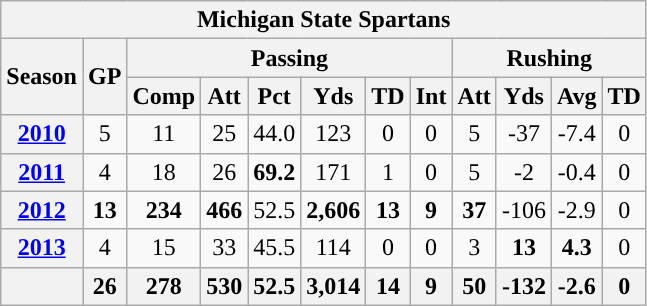<table class="wikitable" style="text-align:center;">
<tr>
<th colspan="16">Michigan State Spartans</th>
</tr>
<tr>
<th rowspan="2">Season</th>
<th rowspan="2">GP</th>
<th colspan="6">Passing</th>
<th colspan="4">Rushing</th>
</tr>
<tr>
<th>Comp</th>
<th>Att</th>
<th>Pct</th>
<th>Yds</th>
<th>TD</th>
<th>Int</th>
<th>Att</th>
<th>Yds</th>
<th>Avg</th>
<th>TD</th>
</tr>
<tr>
<th><a href='#'>2010</a></th>
<td>5</td>
<td>11</td>
<td>25</td>
<td>44.0</td>
<td>123</td>
<td>0</td>
<td>0</td>
<td>5</td>
<td>-37</td>
<td>-7.4</td>
<td>0</td>
</tr>
<tr>
<th><a href='#'>2011</a></th>
<td>4</td>
<td>18</td>
<td>26</td>
<td><strong>69.2</strong></td>
<td>171</td>
<td>1</td>
<td>0</td>
<td>5</td>
<td>-2</td>
<td>-0.4</td>
<td>0</td>
</tr>
<tr>
<th><a href='#'>2012</a></th>
<td><strong>13</strong></td>
<td><strong>234</strong></td>
<td><strong>466</strong></td>
<td>52.5</td>
<td><strong>2,606</strong></td>
<td><strong>13</strong></td>
<td><strong>9</strong></td>
<td><strong>37</strong></td>
<td>-106</td>
<td>-2.9</td>
<td>0</td>
</tr>
<tr>
<th><a href='#'>2013</a></th>
<td>4</td>
<td>15</td>
<td>33</td>
<td>45.5</td>
<td>114</td>
<td>0</td>
<td>0</td>
<td>3</td>
<td><strong>13</strong></td>
<td><strong>4.3</strong></td>
<td>0</td>
</tr>
<tr>
<th></th>
<th>26</th>
<th>278</th>
<th>530</th>
<th>52.5</th>
<th>3,014</th>
<th>14</th>
<th>9</th>
<th>50</th>
<th>-132</th>
<th>-2.6</th>
<th>0</th>
</tr>
</table>
